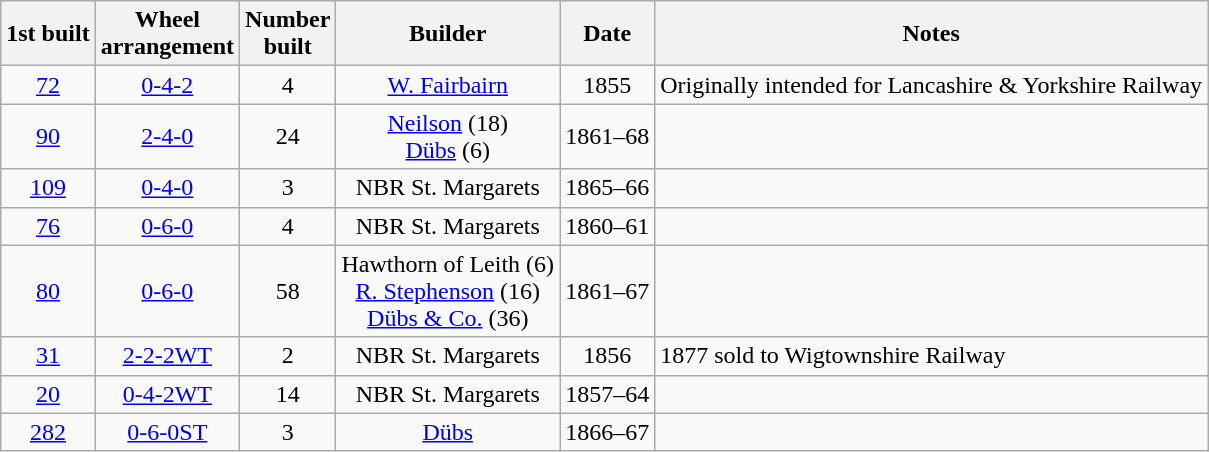<table class="wikitable" style=text-align:center>
<tr>
<th>1st built</th>
<th>Wheel<br>arrangement</th>
<th>Number<br>built</th>
<th>Builder</th>
<th>Date</th>
<th>Notes</th>
</tr>
<tr>
<td><a href='#'>72</a></td>
<td><a href='#'>0-4-2</a></td>
<td>4</td>
<td><a href='#'>W. Fairbairn</a></td>
<td>1855</td>
<td align=left>Originally intended for Lancashire & Yorkshire Railway</td>
</tr>
<tr>
<td><a href='#'>90</a></td>
<td><a href='#'>2-4-0</a></td>
<td>24</td>
<td><a href='#'>Neilson</a> (18)<br><a href='#'>Dübs</a> (6)</td>
<td>1861–68</td>
<td align=left></td>
</tr>
<tr>
<td><a href='#'>109</a></td>
<td><a href='#'>0-4-0</a></td>
<td>3</td>
<td>NBR St. Margarets</td>
<td>1865–66</td>
<td align=left></td>
</tr>
<tr>
<td><a href='#'>76</a></td>
<td><a href='#'>0-6-0</a></td>
<td>4</td>
<td>NBR St. Margarets</td>
<td>1860–61</td>
<td align=left></td>
</tr>
<tr>
<td><a href='#'>80</a></td>
<td><a href='#'>0-6-0</a></td>
<td>58</td>
<td>Hawthorn of Leith (6)<br><a href='#'>R. Stephenson</a> (16)<br><a href='#'>Dübs & Co.</a> (36)</td>
<td>1861–67</td>
<td align=left></td>
</tr>
<tr>
<td><a href='#'>31</a></td>
<td><a href='#'>2-2-2WT</a></td>
<td>2</td>
<td>NBR St. Margarets</td>
<td>1856</td>
<td align=left>1877 sold to Wigtownshire Railway</td>
</tr>
<tr>
<td><a href='#'>20</a></td>
<td><a href='#'>0-4-2WT</a></td>
<td>14</td>
<td>NBR St. Margarets</td>
<td>1857–64</td>
<td align=left></td>
</tr>
<tr>
<td><a href='#'>282</a></td>
<td><a href='#'>0-6-0ST</a></td>
<td>3</td>
<td><a href='#'>Dübs</a></td>
<td>1866–67</td>
<td align=left></td>
</tr>
</table>
